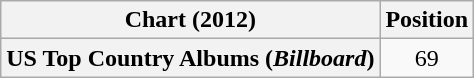<table class="wikitable plainrowheaders" style="text-align:center">
<tr>
<th scope="col">Chart (2012)</th>
<th scope="col">Position</th>
</tr>
<tr>
<th scope="row">US Top Country Albums (<em>Billboard</em>)</th>
<td>69</td>
</tr>
</table>
